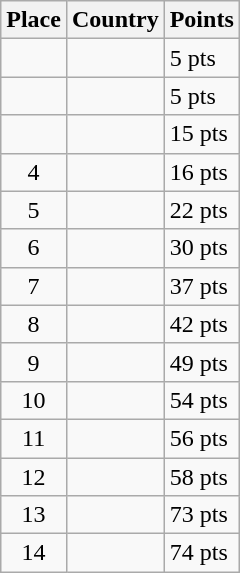<table class=wikitable>
<tr>
<th>Place</th>
<th>Country</th>
<th>Points</th>
</tr>
<tr>
<td align=center></td>
<td></td>
<td>5 pts</td>
</tr>
<tr>
<td align=center></td>
<td></td>
<td>5 pts</td>
</tr>
<tr>
<td align=center></td>
<td></td>
<td>15 pts</td>
</tr>
<tr>
<td align=center>4</td>
<td></td>
<td>16 pts</td>
</tr>
<tr>
<td align=center>5</td>
<td></td>
<td>22 pts</td>
</tr>
<tr>
<td align=center>6</td>
<td></td>
<td>30 pts</td>
</tr>
<tr>
<td align=center>7</td>
<td></td>
<td>37 pts</td>
</tr>
<tr>
<td align=center>8</td>
<td></td>
<td>42 pts</td>
</tr>
<tr>
<td align=center>9</td>
<td></td>
<td>49 pts</td>
</tr>
<tr>
<td align=center>10</td>
<td></td>
<td>54 pts</td>
</tr>
<tr>
<td align=center>11</td>
<td></td>
<td>56 pts</td>
</tr>
<tr>
<td align=center>12</td>
<td></td>
<td>58 pts</td>
</tr>
<tr>
<td align=center>13</td>
<td></td>
<td>73 pts</td>
</tr>
<tr>
<td align=center>14</td>
<td></td>
<td>74 pts</td>
</tr>
</table>
